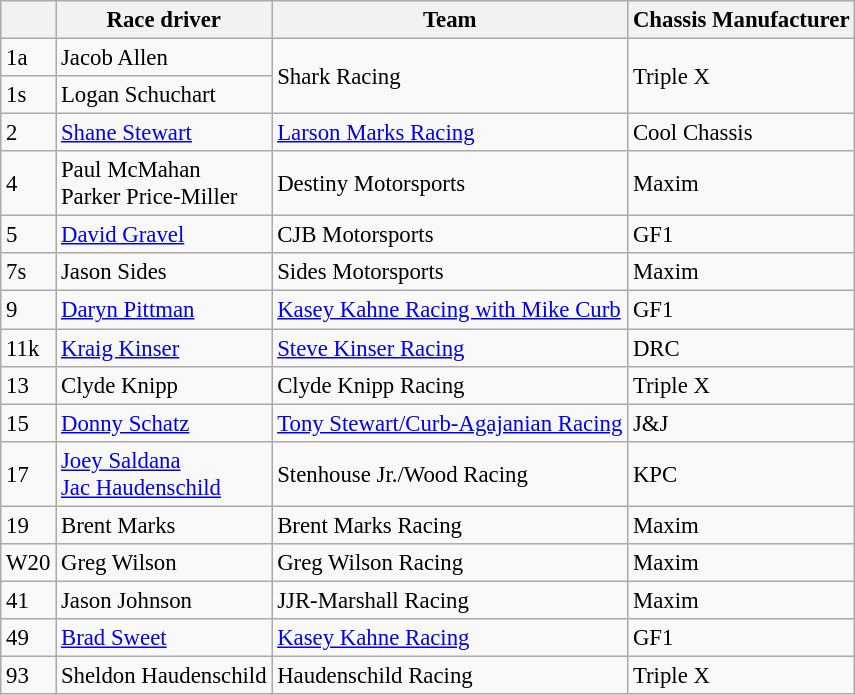<table class="wikitable" style="font-size: 95%;">
<tr>
<th></th>
<th>Race driver</th>
<th>Team</th>
<th>Chassis Manufacturer</th>
</tr>
<tr>
<td>1a</td>
<td>Jacob Allen</td>
<td rowspan=2>Shark Racing</td>
<td rowspan=2>Triple X</td>
</tr>
<tr>
<td>1s</td>
<td>Logan Schuchart</td>
</tr>
<tr>
<td>2</td>
<td><a href='#'>Shane Stewart</a></td>
<td><a href='#'>Larson Marks Racing</a></td>
<td>Cool Chassis</td>
</tr>
<tr>
<td>4</td>
<td>Paul McMahan<br>Parker Price-Miller</td>
<td>Destiny Motorsports</td>
<td>Maxim</td>
</tr>
<tr>
<td>5</td>
<td><a href='#'>David Gravel</a></td>
<td>CJB Motorsports</td>
<td>GF1</td>
</tr>
<tr>
<td>7s</td>
<td>Jason Sides</td>
<td>Sides Motorsports</td>
<td>Maxim</td>
</tr>
<tr>
<td>9</td>
<td><a href='#'>Daryn Pittman</a></td>
<td><a href='#'>Kasey Kahne Racing with Mike Curb</a></td>
<td>GF1</td>
</tr>
<tr>
<td>11k</td>
<td><a href='#'>Kraig Kinser</a></td>
<td><a href='#'>Steve Kinser Racing</a></td>
<td>DRC</td>
</tr>
<tr>
<td>13</td>
<td>Clyde Knipp</td>
<td>Clyde Knipp Racing</td>
<td>Triple X</td>
</tr>
<tr>
<td>15</td>
<td><a href='#'>Donny Schatz</a></td>
<td><a href='#'>Tony Stewart/Curb-Agajanian Racing</a></td>
<td>J&J</td>
</tr>
<tr>
<td>17</td>
<td><a href='#'>Joey Saldana</a><br><a href='#'>Jac Haudenschild</a></td>
<td>Stenhouse Jr./Wood Racing</td>
<td>KPC</td>
</tr>
<tr>
<td>19</td>
<td>Brent Marks</td>
<td>Brent Marks Racing</td>
<td>Maxim</td>
</tr>
<tr>
<td>W20</td>
<td>Greg Wilson</td>
<td>Greg Wilson Racing</td>
<td>Maxim</td>
</tr>
<tr>
<td>41</td>
<td>Jason Johnson</td>
<td>JJR-Marshall Racing</td>
<td>Maxim</td>
</tr>
<tr>
<td>49</td>
<td><a href='#'>Brad Sweet</a></td>
<td><a href='#'>Kasey Kahne Racing</a></td>
<td>GF1</td>
</tr>
<tr>
<td>93</td>
<td>Sheldon Haudenschild</td>
<td>Haudenschild Racing</td>
<td>Triple X</td>
</tr>
</table>
